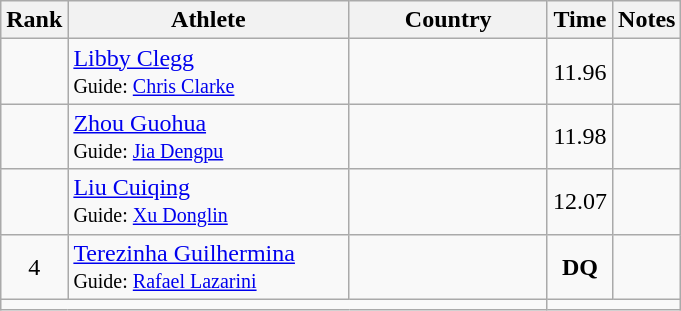<table class="wikitable sortable" style="text-align:center">
<tr>
<th>Rank</th>
<th style="width:180px">Athlete</th>
<th style="width:125px">Country</th>
<th>Time</th>
<th>Notes</th>
</tr>
<tr>
<td></td>
<td style="text-align:left;"><a href='#'>Libby Clegg </a><br><small>Guide: <a href='#'>Chris Clarke</a></small></td>
<td style="text-align:left;"></td>
<td>11.96</td>
<td></td>
</tr>
<tr>
<td></td>
<td style="text-align:left;"><a href='#'>Zhou Guohua</a><br><small>Guide: <a href='#'>Jia Dengpu</a></small></td>
<td style="text-align:left;"></td>
<td>11.98</td>
<td></td>
</tr>
<tr>
<td></td>
<td style="text-align:left;"><a href='#'>Liu Cuiqing</a><br><small>Guide: <a href='#'>Xu Donglin</a></small></td>
<td style="text-align:left;"></td>
<td>12.07</td>
<td></td>
</tr>
<tr>
<td>4</td>
<td style="text-align:left;"><a href='#'>Terezinha Guilhermina</a><br><small>Guide: <a href='#'>Rafael Lazarini</a></small></td>
<td style="text-align:left;"></td>
<td><strong>DQ</strong></td>
<td></td>
</tr>
<tr class="sortbottom">
<td colspan="3"></td>
<td colspan="2"></td>
</tr>
</table>
